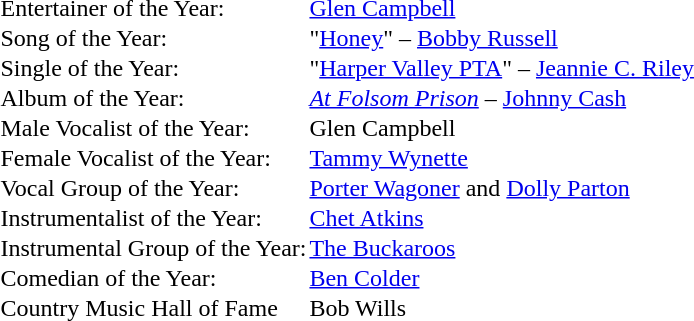<table cellspacing="0" border="0" cellpadding="1">
<tr>
<td>Entertainer of the Year:</td>
<td><a href='#'>Glen Campbell</a></td>
</tr>
<tr>
<td>Song of the Year:</td>
<td>"<a href='#'>Honey</a>" – <a href='#'>Bobby Russell</a></td>
</tr>
<tr>
<td>Single of the Year:</td>
<td>"<a href='#'>Harper Valley PTA</a>" – <a href='#'>Jeannie C. Riley</a></td>
</tr>
<tr>
<td>Album of the Year:</td>
<td><em><a href='#'>At Folsom Prison</a></em> – <a href='#'>Johnny Cash</a></td>
</tr>
<tr>
<td>Male Vocalist of the Year:</td>
<td>Glen Campbell</td>
</tr>
<tr>
<td>Female Vocalist of the Year:</td>
<td><a href='#'>Tammy Wynette</a></td>
</tr>
<tr>
<td>Vocal Group of the Year:</td>
<td><a href='#'>Porter Wagoner</a> and <a href='#'>Dolly Parton</a></td>
</tr>
<tr>
<td>Instrumentalist of the Year:</td>
<td><a href='#'>Chet Atkins</a></td>
</tr>
<tr>
<td>Instrumental Group of the Year:</td>
<td><a href='#'>The Buckaroos</a></td>
</tr>
<tr>
<td>Comedian of the Year:</td>
<td><a href='#'>Ben Colder</a></td>
</tr>
<tr>
<td>Country Music Hall of Fame</td>
<td>Bob Wills</td>
</tr>
</table>
